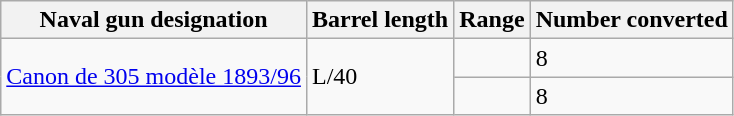<table class="wikitable">
<tr>
<th>Naval gun designation</th>
<th>Barrel length</th>
<th>Range</th>
<th>Number converted</th>
</tr>
<tr>
<td rowspan="2"><a href='#'>Canon de 305 modèle 1893/96</a></td>
<td rowspan="2"> L/40</td>
<td></td>
<td>8</td>
</tr>
<tr>
<td></td>
<td>8</td>
</tr>
</table>
